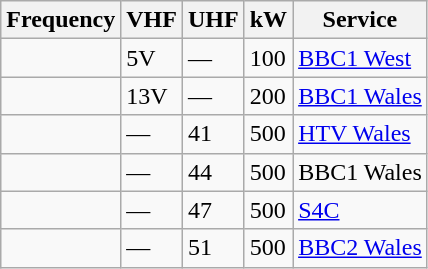<table class="wikitable sortable">
<tr>
<th>Frequency</th>
<th>VHF</th>
<th>UHF</th>
<th>kW</th>
<th>Service</th>
</tr>
<tr>
<td></td>
<td>5V</td>
<td>—</td>
<td>100</td>
<td><a href='#'>BBC1 West</a></td>
</tr>
<tr>
<td></td>
<td>13V</td>
<td>—</td>
<td>200</td>
<td><a href='#'>BBC1 Wales</a></td>
</tr>
<tr>
<td></td>
<td>—</td>
<td>41</td>
<td>500</td>
<td><a href='#'>HTV Wales</a></td>
</tr>
<tr>
<td></td>
<td>—</td>
<td>44</td>
<td>500</td>
<td>BBC1 Wales</td>
</tr>
<tr>
<td></td>
<td>—</td>
<td>47</td>
<td>500</td>
<td><a href='#'>S4C</a></td>
</tr>
<tr>
<td></td>
<td>—</td>
<td>51</td>
<td>500</td>
<td><a href='#'>BBC2 Wales</a></td>
</tr>
</table>
